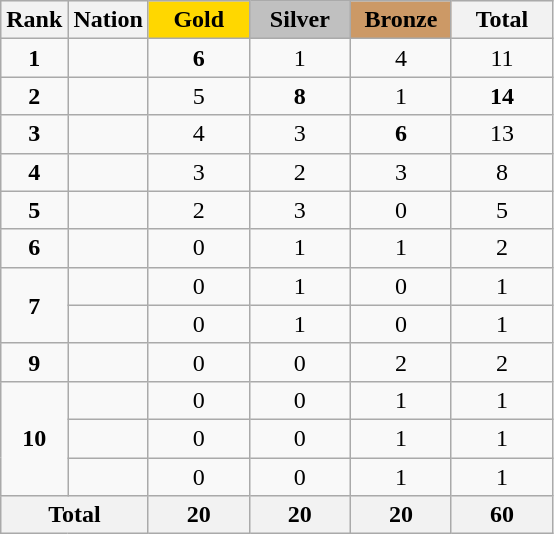<table class="wikitable collapsible autocollapse plainrowheaders" style="text-align:center;">
<tr style="background-color:#EDEDED;">
<th class="hintergrundfarbe5">Rank</th>
<th class="hintergrundfarbe6">Nation</th>
<th style="background:    gold; width:60px">Gold</th>
<th style="background:  silver; width:60px">Silver</th>
<th style="background: #CC9966; width:60px">Bronze</th>
<th class="hintergrundfarbe6" style="width:60px">Total</th>
</tr>
<tr>
<td><strong>1</strong></td>
<td align=left></td>
<td><strong>6</strong></td>
<td>1</td>
<td>4</td>
<td>11</td>
</tr>
<tr>
<td><strong>2</strong></td>
<td align=left></td>
<td>5</td>
<td><strong>8</strong></td>
<td>1</td>
<td><strong>14</strong></td>
</tr>
<tr>
<td><strong>3</strong></td>
<td align=left></td>
<td>4</td>
<td>3</td>
<td><strong>6</strong></td>
<td>13</td>
</tr>
<tr>
<td><strong>4</strong></td>
<td align=left><em></em></td>
<td>3</td>
<td>2</td>
<td>3</td>
<td>8</td>
</tr>
<tr>
<td><strong>5</strong></td>
<td align=left></td>
<td>2</td>
<td>3</td>
<td>0</td>
<td>5</td>
</tr>
<tr>
<td><strong>6</strong></td>
<td align=left></td>
<td>0</td>
<td>1</td>
<td>1</td>
<td>2</td>
</tr>
<tr>
<td rowspan=2><strong>7</strong></td>
<td align=left><em></em></td>
<td>0</td>
<td>1</td>
<td>0</td>
<td>1</td>
</tr>
<tr>
<td align=left></td>
<td>0</td>
<td>1</td>
<td>0</td>
<td>1</td>
</tr>
<tr>
<td><strong>9</strong></td>
<td align=left></td>
<td>0</td>
<td>0</td>
<td>2</td>
<td>2</td>
</tr>
<tr>
<td rowspan=3><strong>10</strong></td>
<td align=left></td>
<td>0</td>
<td>0</td>
<td>1</td>
<td>1</td>
</tr>
<tr>
<td align=left><em></em></td>
<td>0</td>
<td>0</td>
<td>1</td>
<td>1</td>
</tr>
<tr>
<td align=left></td>
<td>0</td>
<td>0</td>
<td>1</td>
<td>1</td>
</tr>
<tr>
<th colspan=2>Total</th>
<th>20</th>
<th>20</th>
<th>20</th>
<th>60</th>
</tr>
</table>
